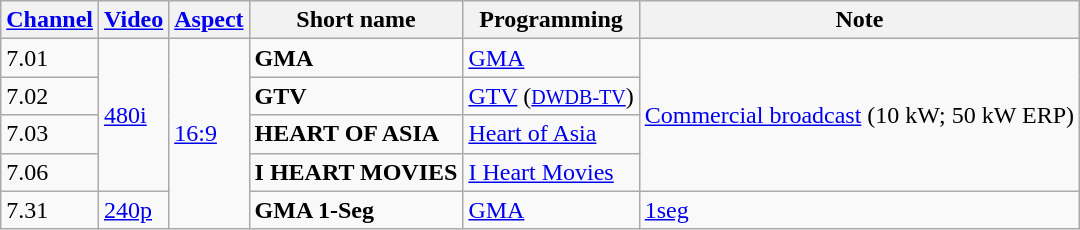<table class="wikitable">
<tr>
<th><a href='#'>Channel</a></th>
<th><a href='#'>Video</a></th>
<th><a href='#'>Aspect</a></th>
<th>Short name</th>
<th>Programming</th>
<th>Note</th>
</tr>
<tr>
<td>7.01</td>
<td rowspan="4"><a href='#'>480i</a></td>
<td rowspan="5"><a href='#'>16:9</a></td>
<td><strong>GMA</strong></td>
<td><a href='#'>GMA</a> </td>
<td rowspan="4"><a href='#'>Commercial broadcast</a> (10 kW; 50 kW ERP)</td>
</tr>
<tr>
<td>7.02</td>
<td><strong>GTV</strong></td>
<td><a href='#'>GTV</a> (<small><a href='#'>DWDB-TV</a></small>)</td>
</tr>
<tr>
<td>7.03</td>
<td><strong>HEART OF ASIA</strong></td>
<td><a href='#'>Heart of Asia</a></td>
</tr>
<tr>
<td>7.06</td>
<td><strong>I HEART MOVIES</strong></td>
<td><a href='#'>I Heart Movies</a></td>
</tr>
<tr>
<td>7.31</td>
<td><a href='#'>240p</a></td>
<td><strong>GMA 1-Seg</strong></td>
<td><a href='#'>GMA</a></td>
<td><a href='#'>1seg</a></td>
</tr>
</table>
